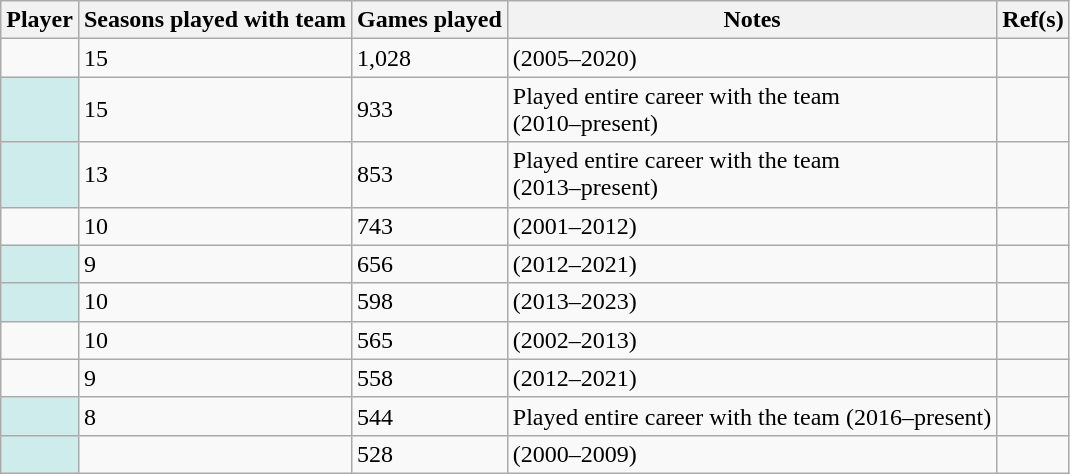<table class="wikitable sortable plainrowheaders">
<tr>
<th scope="col">Player</th>
<th scope="col">Seasons played with team</th>
<th scope="col">Games played</th>
<th scope="col">Notes</th>
<th scope="col" class="unsortable">Ref(s)</th>
</tr>
<tr>
<td></td>
<td>15</td>
<td>1,028</td>
<td>(2005–2020)</td>
<td></td>
</tr>
<tr>
<td style="background:#CFECEC"></td>
<td>15</td>
<td>933</td>
<td>Played entire career with the team<br>(2010–present)</td>
<td></td>
</tr>
<tr>
<td style="background:#CFECEC"></td>
<td>13</td>
<td>853</td>
<td>Played entire career with the team<br>(2013–present)</td>
<td></td>
</tr>
<tr>
<td></td>
<td>10</td>
<td>743</td>
<td>(2001–2012)</td>
<td></td>
</tr>
<tr>
<td style="background:#CFECEC"></td>
<td>9</td>
<td>656</td>
<td>(2012–2021)</td>
<td></td>
</tr>
<tr>
<td style="background:#CFECEC"></td>
<td>10</td>
<td>598</td>
<td>(2013–2023)</td>
<td></td>
</tr>
<tr>
<td></td>
<td>10</td>
<td>565</td>
<td>(2002–2013)</td>
<td></td>
</tr>
<tr>
<td></td>
<td>9</td>
<td>558</td>
<td>(2012–2021)</td>
<td></td>
</tr>
<tr>
<td style="background:#CFECEC"></td>
<td>8</td>
<td>544</td>
<td>Played entire career with the team (2016–present)</td>
<td></td>
</tr>
<tr>
<td style="background:#CFECEC"></td>
<td></td>
<td>528</td>
<td>(2000–2009)</td>
<td></td>
</tr>
</table>
